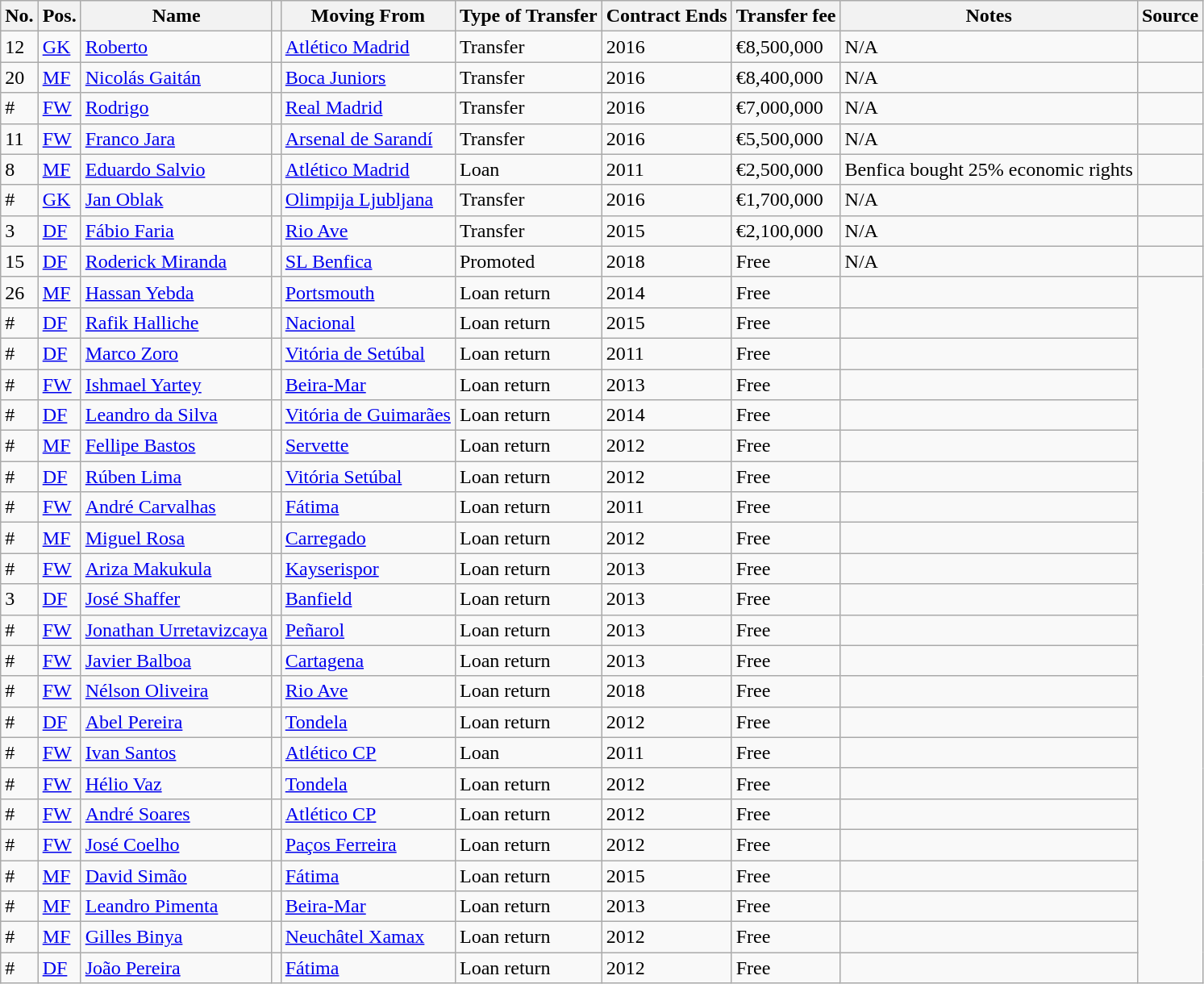<table class="wikitable sortable">
<tr>
<th>No.</th>
<th>Pos.</th>
<th>Name</th>
<th></th>
<th>Moving From</th>
<th>Type of Transfer</th>
<th>Contract Ends</th>
<th>Transfer fee</th>
<th>Notes</th>
<th>Source</th>
</tr>
<tr>
<td>12</td>
<td><a href='#'>GK</a></td>
<td> <a href='#'>Roberto</a></td>
<td></td>
<td> <a href='#'>Atlético Madrid</a></td>
<td>Transfer</td>
<td>2016</td>
<td>€8,500,000</td>
<td>N/A</td>
<td></td>
</tr>
<tr>
<td>20</td>
<td><a href='#'>MF</a></td>
<td> <a href='#'>Nicolás Gaitán</a></td>
<td></td>
<td> <a href='#'>Boca Juniors</a></td>
<td>Transfer</td>
<td>2016</td>
<td>€8,400,000</td>
<td>N/A</td>
<td></td>
</tr>
<tr>
<td>#</td>
<td><a href='#'>FW</a></td>
<td> <a href='#'>Rodrigo</a></td>
<td></td>
<td> <a href='#'>Real Madrid</a></td>
<td>Transfer</td>
<td>2016</td>
<td>€7,000,000</td>
<td>N/A</td>
<td></td>
</tr>
<tr>
<td>11</td>
<td><a href='#'>FW</a></td>
<td> <a href='#'>Franco Jara</a></td>
<td></td>
<td> <a href='#'>Arsenal de Sarandí</a></td>
<td>Transfer</td>
<td>2016</td>
<td>€5,500,000</td>
<td>N/A</td>
<td></td>
</tr>
<tr>
<td>8</td>
<td><a href='#'>MF</a></td>
<td> <a href='#'>Eduardo Salvio</a></td>
<td></td>
<td> <a href='#'>Atlético Madrid</a></td>
<td>Loan</td>
<td>2011</td>
<td>€2,500,000</td>
<td>Benfica bought 25% economic rights</td>
<td></td>
</tr>
<tr>
<td>#</td>
<td><a href='#'>GK</a></td>
<td> <a href='#'>Jan Oblak</a></td>
<td></td>
<td> <a href='#'>Olimpija Ljubljana</a></td>
<td>Transfer</td>
<td>2016</td>
<td>€1,700,000</td>
<td>N/A</td>
<td></td>
</tr>
<tr>
<td>3</td>
<td><a href='#'>DF</a></td>
<td> <a href='#'>Fábio Faria</a></td>
<td></td>
<td> <a href='#'>Rio Ave</a></td>
<td>Transfer</td>
<td>2015</td>
<td>€2,100,000</td>
<td>N/A</td>
<td></td>
</tr>
<tr>
<td>15</td>
<td><a href='#'>DF</a></td>
<td> <a href='#'>Roderick Miranda</a></td>
<td></td>
<td> <a href='#'>SL Benfica</a></td>
<td>Promoted</td>
<td>2018</td>
<td>Free</td>
<td>N/A</td>
<td></td>
</tr>
<tr>
<td>26</td>
<td><a href='#'>MF</a></td>
<td> <a href='#'>Hassan Yebda</a></td>
<td></td>
<td> <a href='#'>Portsmouth</a></td>
<td>Loan return</td>
<td>2014</td>
<td>Free</td>
<td></td>
</tr>
<tr>
<td>#</td>
<td><a href='#'>DF</a></td>
<td> <a href='#'>Rafik Halliche</a></td>
<td></td>
<td> <a href='#'>Nacional</a></td>
<td>Loan return</td>
<td>2015</td>
<td>Free</td>
<td></td>
</tr>
<tr>
<td>#</td>
<td><a href='#'>DF</a></td>
<td> <a href='#'>Marco Zoro</a></td>
<td></td>
<td> <a href='#'>Vitória de Setúbal</a></td>
<td>Loan return</td>
<td>2011</td>
<td>Free</td>
<td></td>
</tr>
<tr>
<td>#</td>
<td><a href='#'>FW</a></td>
<td> <a href='#'>Ishmael Yartey</a></td>
<td></td>
<td> <a href='#'>Beira-Mar</a></td>
<td>Loan return</td>
<td>2013</td>
<td>Free</td>
<td></td>
</tr>
<tr>
<td>#</td>
<td><a href='#'>DF</a></td>
<td> <a href='#'>Leandro da Silva</a></td>
<td></td>
<td> <a href='#'>Vitória de Guimarães</a></td>
<td>Loan return</td>
<td>2014</td>
<td>Free</td>
<td></td>
</tr>
<tr>
<td>#</td>
<td><a href='#'>MF</a></td>
<td> <a href='#'>Fellipe Bastos</a></td>
<td></td>
<td> <a href='#'>Servette</a></td>
<td>Loan return</td>
<td>2012</td>
<td>Free</td>
<td></td>
</tr>
<tr>
<td>#</td>
<td><a href='#'>DF</a></td>
<td> <a href='#'>Rúben Lima</a></td>
<td></td>
<td> <a href='#'>Vitória Setúbal</a></td>
<td>Loan return</td>
<td>2012</td>
<td>Free</td>
<td></td>
</tr>
<tr>
<td>#</td>
<td><a href='#'>FW</a></td>
<td> <a href='#'>André Carvalhas</a></td>
<td></td>
<td> <a href='#'>Fátima</a></td>
<td>Loan return</td>
<td>2011</td>
<td>Free</td>
<td></td>
</tr>
<tr>
<td>#</td>
<td><a href='#'>MF</a></td>
<td> <a href='#'>Miguel Rosa</a></td>
<td></td>
<td> <a href='#'>Carregado</a></td>
<td>Loan return</td>
<td>2012</td>
<td>Free</td>
<td></td>
</tr>
<tr>
<td>#</td>
<td><a href='#'>FW</a></td>
<td> <a href='#'>Ariza Makukula</a></td>
<td></td>
<td> <a href='#'>Kayserispor</a></td>
<td>Loan return</td>
<td>2013</td>
<td>Free</td>
<td></td>
</tr>
<tr>
<td>3</td>
<td><a href='#'>DF</a></td>
<td> <a href='#'>José Shaffer</a></td>
<td></td>
<td> <a href='#'>Banfield</a></td>
<td>Loan return</td>
<td>2013</td>
<td>Free</td>
<td></td>
</tr>
<tr>
<td>#</td>
<td><a href='#'>FW</a></td>
<td> <a href='#'>Jonathan Urretavizcaya</a></td>
<td></td>
<td> <a href='#'>Peñarol</a></td>
<td>Loan return</td>
<td>2013</td>
<td>Free</td>
<td></td>
</tr>
<tr>
<td>#</td>
<td><a href='#'>FW</a></td>
<td> <a href='#'>Javier Balboa</a></td>
<td></td>
<td> <a href='#'>Cartagena</a></td>
<td>Loan return</td>
<td>2013</td>
<td>Free</td>
<td></td>
</tr>
<tr>
<td>#</td>
<td><a href='#'>FW</a></td>
<td> <a href='#'>Nélson Oliveira</a></td>
<td></td>
<td> <a href='#'>Rio Ave</a></td>
<td>Loan return</td>
<td>2018</td>
<td>Free</td>
<td></td>
</tr>
<tr>
<td>#</td>
<td><a href='#'>DF</a></td>
<td> <a href='#'>Abel Pereira</a></td>
<td></td>
<td> <a href='#'>Tondela</a></td>
<td>Loan return</td>
<td>2012</td>
<td>Free</td>
<td></td>
</tr>
<tr>
<td>#</td>
<td><a href='#'>FW</a></td>
<td> <a href='#'>Ivan Santos</a></td>
<td></td>
<td> <a href='#'>Atlético CP</a></td>
<td>Loan</td>
<td>2011</td>
<td>Free</td>
<td></td>
</tr>
<tr>
<td>#</td>
<td><a href='#'>FW</a></td>
<td> <a href='#'>Hélio Vaz</a></td>
<td></td>
<td> <a href='#'>Tondela</a></td>
<td>Loan return</td>
<td>2012</td>
<td>Free</td>
<td></td>
</tr>
<tr>
<td>#</td>
<td><a href='#'>FW</a></td>
<td> <a href='#'>André Soares</a></td>
<td></td>
<td> <a href='#'>Atlético CP</a></td>
<td>Loan return</td>
<td>2012</td>
<td>Free</td>
<td></td>
</tr>
<tr>
<td>#</td>
<td><a href='#'>FW</a></td>
<td> <a href='#'>José Coelho</a></td>
<td></td>
<td> <a href='#'>Paços Ferreira</a></td>
<td>Loan return</td>
<td>2012</td>
<td>Free</td>
<td></td>
</tr>
<tr>
<td>#</td>
<td><a href='#'>MF</a></td>
<td> <a href='#'>David Simão</a></td>
<td></td>
<td> <a href='#'>Fátima</a></td>
<td>Loan return</td>
<td>2015</td>
<td>Free</td>
<td></td>
</tr>
<tr>
<td>#</td>
<td><a href='#'>MF</a></td>
<td> <a href='#'>Leandro Pimenta</a></td>
<td></td>
<td> <a href='#'>Beira-Mar</a></td>
<td>Loan return</td>
<td>2013</td>
<td>Free</td>
<td></td>
</tr>
<tr>
<td>#</td>
<td><a href='#'>MF</a></td>
<td> <a href='#'>Gilles Binya</a></td>
<td></td>
<td> <a href='#'>Neuchâtel Xamax</a></td>
<td>Loan return</td>
<td>2012</td>
<td>Free</td>
<td></td>
</tr>
<tr>
<td>#</td>
<td><a href='#'>DF</a></td>
<td> <a href='#'>João Pereira</a></td>
<td></td>
<td> <a href='#'>Fátima</a></td>
<td>Loan return</td>
<td>2012</td>
<td>Free</td>
<td></td>
</tr>
</table>
